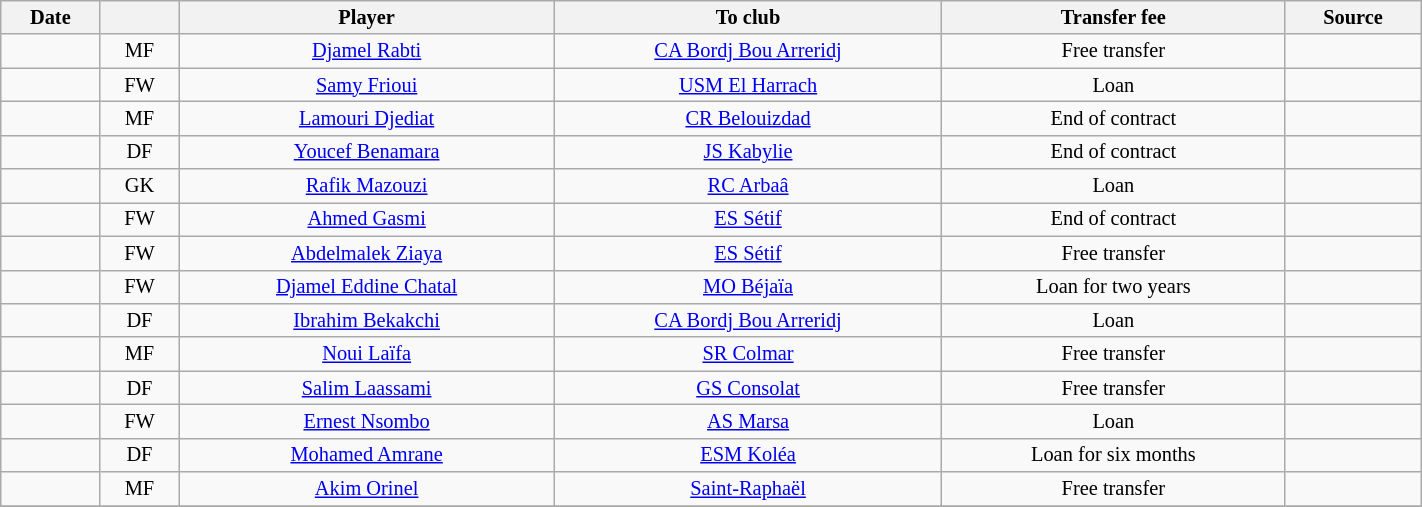<table class="wikitable sortable" style="width:75%; text-align:center; font-size:85%; text-align:centre;">
<tr>
<th><strong>Date</strong></th>
<th><strong></strong></th>
<th><strong>Player</strong></th>
<th><strong>To club</strong></th>
<th><strong>Transfer fee</strong></th>
<th><strong>Source</strong></th>
</tr>
<tr>
<td></td>
<td>MF</td>
<td> <a href='#'>Djamel Rabti</a></td>
<td><a href='#'>CA Bordj Bou Arreridj</a></td>
<td>Free transfer</td>
<td></td>
</tr>
<tr>
<td></td>
<td>FW</td>
<td> <a href='#'>Samy Frioui</a></td>
<td><a href='#'>USM El Harrach</a></td>
<td>Loan</td>
<td></td>
</tr>
<tr>
<td></td>
<td>MF</td>
<td> <a href='#'>Lamouri Djediat</a></td>
<td><a href='#'>CR Belouizdad</a></td>
<td>End of contract</td>
<td></td>
</tr>
<tr>
<td></td>
<td>DF</td>
<td> <a href='#'>Youcef Benamara</a></td>
<td><a href='#'>JS Kabylie</a></td>
<td>End of contract</td>
<td></td>
</tr>
<tr>
<td></td>
<td>GK</td>
<td> <a href='#'>Rafik Mazouzi</a></td>
<td><a href='#'>RC Arbaâ</a></td>
<td>Loan</td>
<td></td>
</tr>
<tr>
<td></td>
<td>FW</td>
<td> <a href='#'>Ahmed Gasmi</a></td>
<td><a href='#'>ES Sétif</a></td>
<td>End of contract</td>
<td></td>
</tr>
<tr>
<td></td>
<td>FW</td>
<td> <a href='#'>Abdelmalek Ziaya</a></td>
<td><a href='#'>ES Sétif</a></td>
<td>Free transfer</td>
<td></td>
</tr>
<tr>
<td></td>
<td>FW</td>
<td> <a href='#'>Djamel Eddine Chatal</a></td>
<td><a href='#'>MO Béjaïa</a></td>
<td>Loan for two years</td>
<td></td>
</tr>
<tr>
<td></td>
<td>DF</td>
<td> <a href='#'>Ibrahim Bekakchi</a></td>
<td><a href='#'>CA Bordj Bou Arreridj</a></td>
<td>Loan</td>
<td></td>
</tr>
<tr>
<td></td>
<td>MF</td>
<td> <a href='#'>Noui Laïfa</a></td>
<td> <a href='#'>SR Colmar</a></td>
<td>Free transfer</td>
<td></td>
</tr>
<tr>
<td></td>
<td>DF</td>
<td> <a href='#'>Salim Laassami</a></td>
<td> <a href='#'>GS Consolat</a></td>
<td>Free transfer</td>
<td></td>
</tr>
<tr>
<td></td>
<td>FW</td>
<td> <a href='#'>Ernest Nsombo</a></td>
<td> <a href='#'>AS Marsa</a></td>
<td>Loan</td>
<td></td>
</tr>
<tr>
<td></td>
<td>DF</td>
<td> <a href='#'>Mohamed Amrane</a></td>
<td><a href='#'>ESM Koléa</a></td>
<td>Loan for six months</td>
<td></td>
</tr>
<tr>
<td></td>
<td>MF</td>
<td> <a href='#'>Akim Orinel</a></td>
<td> <a href='#'>Saint-Raphaël</a></td>
<td>Free transfer</td>
<td></td>
</tr>
<tr>
</tr>
</table>
